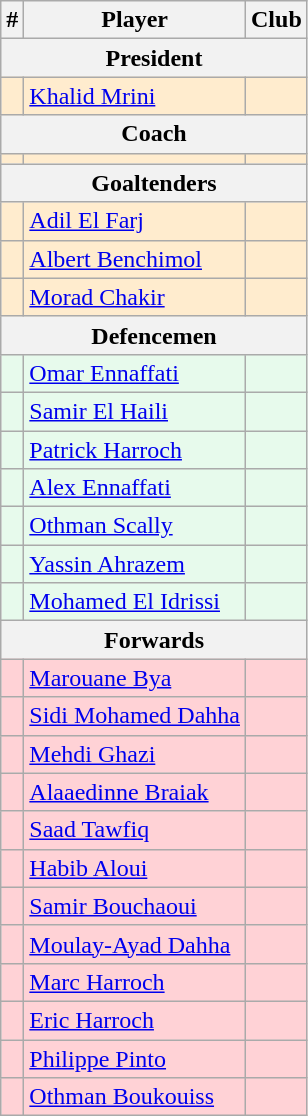<table class="wikitable">
<tr>
<th>#</th>
<th>Player</th>
<th>Club</th>
</tr>
<tr>
<th colspan="7" bgcolor="#EFEFEF">President</th>
</tr>
<tr bgcolor="#FFECCE">
<td align="center"><strong></strong></td>
<td><a href='#'>Khalid Mrini</a></td>
<td></td>
</tr>
<tr>
<th colspan="7" bgcolor="#EFEFEF">Coach</th>
</tr>
<tr bgcolor="#FFECCE">
<td align="center"><strong></strong></td>
<td><a href='#'></a></td>
<td></td>
</tr>
<tr>
<th colspan="7" bgcolor="#EFEFEF">Goaltenders</th>
</tr>
<tr bgcolor="#FFECCE">
<td align="center"><strong></strong></td>
<td><a href='#'>Adil El Farj</a></td>
<td></td>
</tr>
<tr bgcolor="#FFECCE">
<td align="center"><strong></strong></td>
<td><a href='#'>Albert Benchimol</a></td>
<td></td>
</tr>
<tr bgcolor="#FFECCE">
<td align="center"><strong></strong></td>
<td><a href='#'>Morad Chakir</a></td>
<td></td>
</tr>
<tr>
<th colspan="7" bgcolor="#EFEFEF">Defencemen</th>
</tr>
<tr bgcolor="#E7FAEC">
<td align="center"><strong></strong></td>
<td><a href='#'>Omar Ennaffati</a></td>
<td></td>
</tr>
<tr bgcolor="#E7FAEC">
<td align="center"><strong></strong></td>
<td><a href='#'>Samir El Haili</a></td>
<td></td>
</tr>
<tr bgcolor="#E7FAEC">
<td align="center"><strong></strong></td>
<td><a href='#'>Patrick Harroch</a></td>
<td></td>
</tr>
<tr bgcolor="#E7FAEC">
<td align="center"><strong></strong></td>
<td><a href='#'>Alex Ennaffati</a></td>
<td></td>
</tr>
<tr bgcolor="#E7FAEC">
<td align="center"><strong></strong></td>
<td><a href='#'>Othman Scally</a></td>
<td></td>
</tr>
<tr bgcolor="#E7FAEC">
<td align="center"><strong></strong></td>
<td><a href='#'>Yassin Ahrazem</a></td>
<td></td>
</tr>
<tr bgcolor="#E7FAEC">
<td align="center"><strong></strong></td>
<td><a href='#'>Mohamed El Idrissi</a></td>
<td></td>
</tr>
<tr>
<th colspan="7" bgcolor="#EFEFEF">Forwards</th>
</tr>
<tr bgcolor="#FFD2D6">
<td align="center"><strong></strong></td>
<td><a href='#'>Marouane Bya</a></td>
<td></td>
</tr>
<tr bgcolor="#FFD2D6">
<td align="center"><strong></strong></td>
<td><a href='#'>Sidi Mohamed Dahha</a></td>
<td></td>
</tr>
<tr bgcolor="#FFD2D6">
<td align="center"><strong></strong></td>
<td><a href='#'>Mehdi Ghazi</a></td>
<td></td>
</tr>
<tr bgcolor="#FFD2D6">
<td align="center"><strong></strong></td>
<td><a href='#'>Alaaedinne Braiak</a></td>
<td></td>
</tr>
<tr bgcolor="#FFD2D6">
<td align="center"><strong></strong></td>
<td><a href='#'>Saad Tawfiq</a></td>
<td></td>
</tr>
<tr bgcolor="#FFD2D6">
<td align="center"><strong></strong></td>
<td><a href='#'>Habib Aloui</a></td>
<td></td>
</tr>
<tr bgcolor="#FFD2D6">
<td align="center"><strong></strong></td>
<td><a href='#'>Samir Bouchaoui</a></td>
<td></td>
</tr>
<tr bgcolor="#FFD2D6">
<td align="center"><strong></strong></td>
<td><a href='#'>Moulay-Ayad Dahha</a></td>
<td></td>
</tr>
<tr bgcolor="#FFD2D6">
<td align="center"><strong></strong></td>
<td><a href='#'>Marc Harroch</a></td>
<td></td>
</tr>
<tr bgcolor="#FFD2D6">
<td align="center"><strong></strong></td>
<td><a href='#'>Eric Harroch</a></td>
<td></td>
</tr>
<tr bgcolor="#FFD2D6">
<td align="center"><strong></strong></td>
<td><a href='#'>Philippe Pinto</a></td>
<td></td>
</tr>
<tr bgcolor="#FFD2D6">
<td align="center"><strong></strong></td>
<td><a href='#'>Othman Boukouiss</a></td>
<td></td>
</tr>
</table>
